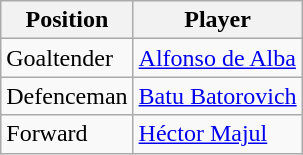<table class="wikitable">
<tr>
<th>Position</th>
<th>Player</th>
</tr>
<tr>
<td>Goaltender</td>
<td> <a href='#'>Alfonso de Alba</a></td>
</tr>
<tr>
<td>Defenceman</td>
<td> <a href='#'>Batu Batorovich</a></td>
</tr>
<tr>
<td>Forward</td>
<td> <a href='#'>Héctor Majul</a></td>
</tr>
</table>
